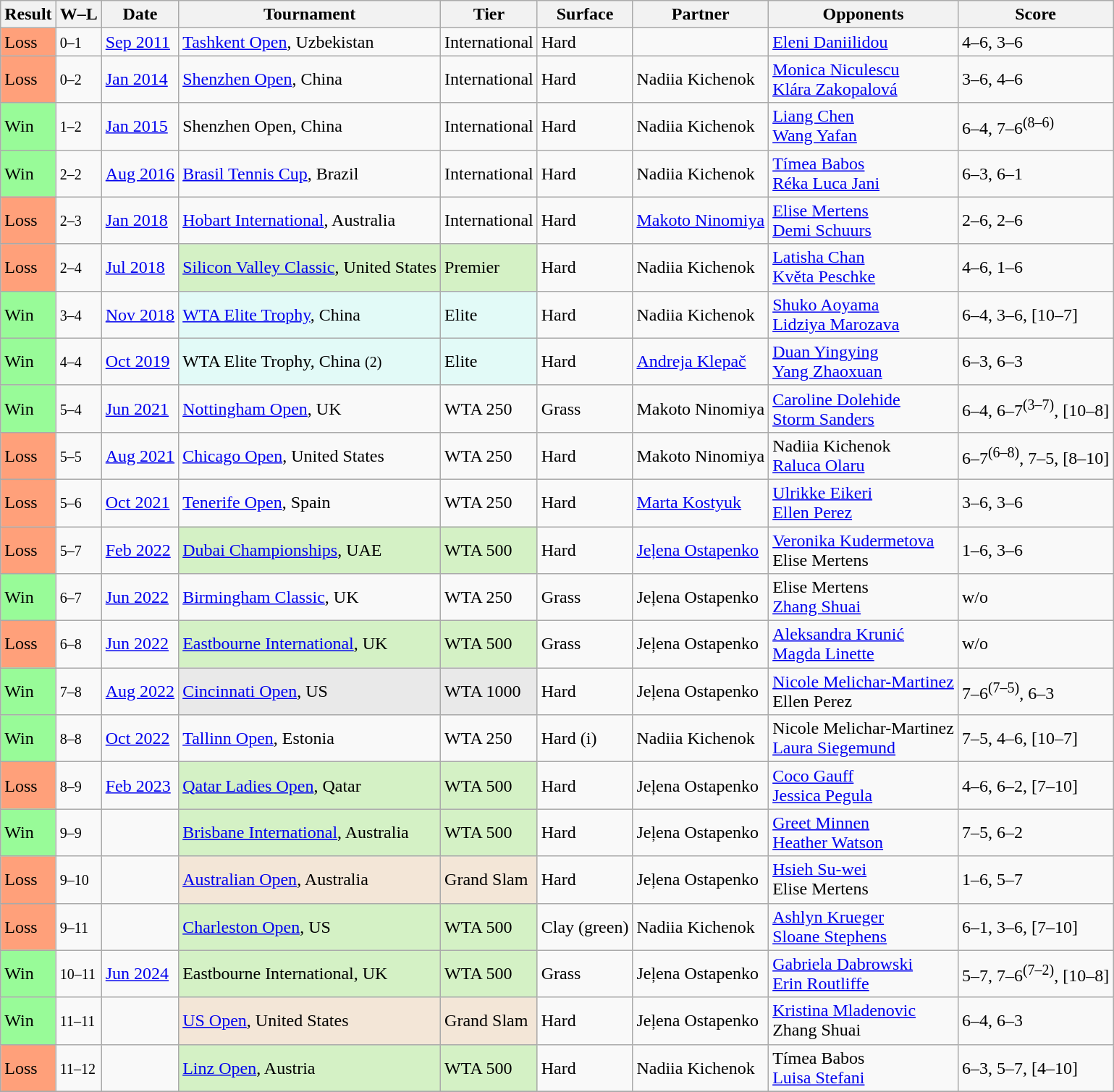<table class="sortable wikitable">
<tr>
<th>Result</th>
<th class="unsortable">W–L</th>
<th>Date</th>
<th>Tournament</th>
<th>Tier</th>
<th>Surface</th>
<th>Partner</th>
<th>Opponents</th>
<th class="unsortable">Score</th>
</tr>
<tr>
<td style="background:#ffa07a;">Loss</td>
<td><small>0–1</small></td>
<td><a href='#'>Sep 2011</a></td>
<td><a href='#'>Tashkent Open</a>, Uzbekistan</td>
<td>International</td>
<td>Hard</td>
<td></td>
<td> <a href='#'>Eleni Daniilidou</a> <br> </td>
<td>4–6, 3–6</td>
</tr>
<tr>
<td style="background:#ffa07a;">Loss</td>
<td><small>0–2</small></td>
<td><a href='#'>Jan 2014</a></td>
<td><a href='#'>Shenzhen Open</a>, China</td>
<td>International</td>
<td>Hard</td>
<td> Nadiia Kichenok</td>
<td> <a href='#'>Monica Niculescu</a> <br>  <a href='#'>Klára Zakopalová</a></td>
<td>3–6, 4–6</td>
</tr>
<tr>
<td style="background:#98fb98;">Win</td>
<td><small>1–2</small></td>
<td><a href='#'>Jan 2015</a></td>
<td>Shenzhen Open, China</td>
<td>International</td>
<td>Hard</td>
<td> Nadiia Kichenok</td>
<td> <a href='#'>Liang Chen</a> <br>  <a href='#'>Wang Yafan</a></td>
<td>6–4, 7–6<sup>(8–6)</sup></td>
</tr>
<tr>
<td style="background:#98fb98;">Win</td>
<td><small>2–2</small></td>
<td><a href='#'>Aug 2016</a></td>
<td><a href='#'>Brasil Tennis Cup</a>, Brazil</td>
<td>International</td>
<td>Hard</td>
<td> Nadiia Kichenok</td>
<td> <a href='#'>Tímea Babos</a> <br>  <a href='#'>Réka Luca Jani</a></td>
<td>6–3, 6–1</td>
</tr>
<tr>
<td style="background:#ffa07a;">Loss</td>
<td><small>2–3</small></td>
<td><a href='#'>Jan 2018</a></td>
<td><a href='#'>Hobart International</a>, Australia</td>
<td>International</td>
<td>Hard</td>
<td> <a href='#'>Makoto Ninomiya</a></td>
<td> <a href='#'>Elise Mertens</a> <br>  <a href='#'>Demi Schuurs</a></td>
<td>2–6, 2–6</td>
</tr>
<tr>
<td style="background:#ffa07a;">Loss</td>
<td><small>2–4</small></td>
<td><a href='#'>Jul 2018</a></td>
<td style="background:#d4f1c5;"><a href='#'>Silicon Valley Classic</a>, United States</td>
<td style="background:#d4f1c5;">Premier</td>
<td>Hard</td>
<td> Nadiia Kichenok</td>
<td> <a href='#'>Latisha Chan</a> <br>  <a href='#'>Květa Peschke</a></td>
<td>4–6, 1–6</td>
</tr>
<tr>
<td style="background:#98fb98;">Win</td>
<td><small>3–4</small></td>
<td><a href='#'>Nov 2018</a></td>
<td style="background:#e2faf7;"><a href='#'>WTA Elite Trophy</a>, China</td>
<td style="background:#e2faf7;">Elite</td>
<td>Hard</td>
<td> Nadiia Kichenok</td>
<td> <a href='#'>Shuko Aoyama</a> <br>  <a href='#'>Lidziya Marozava</a></td>
<td>6–4, 3–6, [10–7]</td>
</tr>
<tr>
<td style="background:#98fb98;">Win</td>
<td><small>4–4</small></td>
<td><a href='#'>Oct 2019</a></td>
<td style="background:#e2faf7;">WTA Elite Trophy, China <small>(2)</small></td>
<td style="background:#e2faf7;">Elite</td>
<td>Hard</td>
<td> <a href='#'>Andreja Klepač</a></td>
<td> <a href='#'>Duan Yingying</a> <br>  <a href='#'>Yang Zhaoxuan</a></td>
<td>6–3, 6–3</td>
</tr>
<tr>
<td style="background:#98fb98;">Win</td>
<td><small>5–4</small></td>
<td><a href='#'>Jun 2021</a></td>
<td><a href='#'>Nottingham Open</a>, UK</td>
<td>WTA 250</td>
<td>Grass</td>
<td> Makoto Ninomiya</td>
<td> <a href='#'>Caroline Dolehide</a> <br>  <a href='#'>Storm Sanders</a></td>
<td>6–4, 6–7<sup>(3–7)</sup>, [10–8]</td>
</tr>
<tr>
<td style="background:#ffa07a;">Loss</td>
<td><small>5–5</small></td>
<td><a href='#'>Aug 2021</a></td>
<td><a href='#'>Chicago Open</a>, United States</td>
<td>WTA 250</td>
<td>Hard</td>
<td> Makoto Ninomiya</td>
<td> Nadiia Kichenok  <br>  <a href='#'>Raluca Olaru</a></td>
<td>6–7<sup>(6–8)</sup>, 7–5, [8–10]</td>
</tr>
<tr>
<td bgcolor=FFA07A>Loss</td>
<td><small>5–6</small></td>
<td><a href='#'>Oct 2021</a></td>
<td><a href='#'>Tenerife Open</a>, Spain</td>
<td>WTA 250</td>
<td>Hard</td>
<td> <a href='#'>Marta Kostyuk</a></td>
<td> <a href='#'>Ulrikke Eikeri</a> <br>  <a href='#'>Ellen Perez</a></td>
<td>3–6, 3–6</td>
</tr>
<tr>
<td bgcolor=FFA07A>Loss</td>
<td><small>5–7</small></td>
<td><a href='#'>Feb 2022</a></td>
<td bgcolor=d4f1c5><a href='#'>Dubai Championships</a>, UAE</td>
<td bgcolor=d4f1c5>WTA 500</td>
<td>Hard</td>
<td> <a href='#'>Jeļena Ostapenko</a></td>
<td> <a href='#'>Veronika Kudermetova</a> <br>  Elise Mertens</td>
<td>1–6, 3–6</td>
</tr>
<tr>
<td bgcolor=98FB98>Win</td>
<td><small>6–7</small></td>
<td><a href='#'>Jun 2022</a></td>
<td><a href='#'>Birmingham Classic</a>, UK</td>
<td>WTA 250</td>
<td>Grass</td>
<td> Jeļena Ostapenko</td>
<td> Elise Mertens <br>  <a href='#'>Zhang Shuai</a></td>
<td>w/o</td>
</tr>
<tr>
<td bgcolor=FFA07A>Loss</td>
<td><small>6–8</small></td>
<td><a href='#'>Jun 2022</a></td>
<td bgcolor=d4f1c5><a href='#'>Eastbourne International</a>, UK</td>
<td bgcolor=d4f1c5>WTA 500</td>
<td>Grass</td>
<td> Jeļena Ostapenko</td>
<td> <a href='#'>Aleksandra Krunić</a> <br>  <a href='#'>Magda Linette</a></td>
<td>w/o</td>
</tr>
<tr>
<td bgcolor=98FB98>Win</td>
<td><small>7–8</small></td>
<td><a href='#'>Aug 2022</a></td>
<td bgcolor=e9e9e9><a href='#'>Cincinnati Open</a>, US</td>
<td bgcolor=e9e9e9>WTA 1000</td>
<td>Hard</td>
<td> Jeļena Ostapenko</td>
<td> <a href='#'>Nicole Melichar-Martinez</a> <br>  Ellen Perez</td>
<td>7–6<sup>(7–5)</sup>, 6–3</td>
</tr>
<tr>
<td bgcolor=98FB98>Win</td>
<td><small>8–8</small></td>
<td><a href='#'>Oct 2022</a></td>
<td><a href='#'>Tallinn Open</a>, Estonia</td>
<td>WTA 250</td>
<td>Hard (i)</td>
<td> Nadiia Kichenok</td>
<td> Nicole Melichar-Martinez <br>  <a href='#'>Laura Siegemund</a></td>
<td>7–5, 4–6, [10–7]</td>
</tr>
<tr>
<td bgcolor=FFA07A>Loss</td>
<td><small>8–9</small></td>
<td><a href='#'>Feb 2023</a></td>
<td bgcolor=d4f1c5><a href='#'>Qatar Ladies Open</a>, Qatar</td>
<td bgcolor=d4f1c5>WTA 500</td>
<td>Hard</td>
<td> Jeļena Ostapenko</td>
<td> <a href='#'>Coco Gauff</a> <br>  <a href='#'>Jessica Pegula</a></td>
<td>4–6, 6–2, [7–10]</td>
</tr>
<tr>
<td style=background:#98fb98>Win</td>
<td><small>9–9</small></td>
<td><a href='#'></a></td>
<td bgcolor=#d4f1c5><a href='#'>Brisbane International</a>, Australia</td>
<td bgcolor=#d4f1c5>WTA 500</td>
<td>Hard</td>
<td> Jeļena Ostapenko</td>
<td> <a href='#'>Greet Minnen</a> <br>  <a href='#'>Heather Watson</a></td>
<td>7–5, 6–2</td>
</tr>
<tr>
<td style=background:#ffa07a>Loss</td>
<td><small>9–10</small></td>
<td><a href='#'></a></td>
<td bgcolor=#f3e6d7><a href='#'>Australian Open</a>, Australia</td>
<td bgcolor=#f3e6d7>Grand Slam</td>
<td>Hard</td>
<td> Jeļena Ostapenko</td>
<td> <a href='#'>Hsieh Su-wei</a> <br>  Elise Mertens</td>
<td>1–6, 5–7</td>
</tr>
<tr>
<td style=background:#ffa07a;>Loss</td>
<td><small>9–11</small></td>
<td><a href='#'></a></td>
<td bgcolor=#d4f1c5><a href='#'>Charleston Open</a>, US</td>
<td bgcolor=#d4f1c5>WTA 500</td>
<td>Clay (green)</td>
<td> Nadiia Kichenok</td>
<td> <a href='#'>Ashlyn Krueger</a> <br>  <a href='#'>Sloane Stephens</a></td>
<td>6–1, 3–6, [7–10]</td>
</tr>
<tr>
<td style=background:#98fb98>Win</td>
<td><small>10–11</small></td>
<td><a href='#'>Jun 2024</a></td>
<td bgcolor=d4f1c5>Eastbourne International, UK</td>
<td bgcolor=d4f1c5>WTA 500</td>
<td>Grass</td>
<td> Jeļena Ostapenko</td>
<td> <a href='#'>Gabriela Dabrowski</a> <br>  <a href='#'>Erin Routliffe</a></td>
<td>5–7, 7–6<sup>(7–2)</sup>, [10–8]</td>
</tr>
<tr>
<td style=background:#98fb98>Win</td>
<td><small>11–11</small></td>
<td><a href='#'></a></td>
<td bgcolor=#f3e6d7><a href='#'>US Open</a>, United States</td>
<td bgcolor=#f3e6d7>Grand Slam</td>
<td>Hard</td>
<td> Jeļena Ostapenko</td>
<td> <a href='#'>Kristina Mladenovic</a> <br>  Zhang Shuai</td>
<td>6–4, 6–3</td>
</tr>
<tr>
<td style=background:#ffa07a;>Loss</td>
<td><small>11–12</small></td>
<td><a href='#'></a></td>
<td bgcolor=#d4f1c5><a href='#'>Linz Open</a>, Austria</td>
<td bgcolor=#d4f1c5>WTA 500</td>
<td>Hard</td>
<td> Nadiia Kichenok</td>
<td> Tímea Babos <br>  <a href='#'>Luisa Stefani</a></td>
<td>6–3, 5–7, [4–10]</td>
</tr>
<tr>
</tr>
</table>
